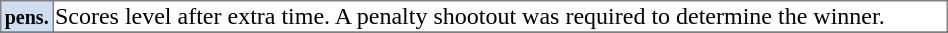<table class="toccolours" border="1" style="border-collapse: collapse; width: 50%; margin: left;">
<tr>
<td style="background:#cedff2; text-align: center;"><small><strong>pens.</strong></small></td>
<td>Scores level after extra time. A penalty shootout was required to determine the winner.</td>
</tr>
<tr>
</tr>
</table>
